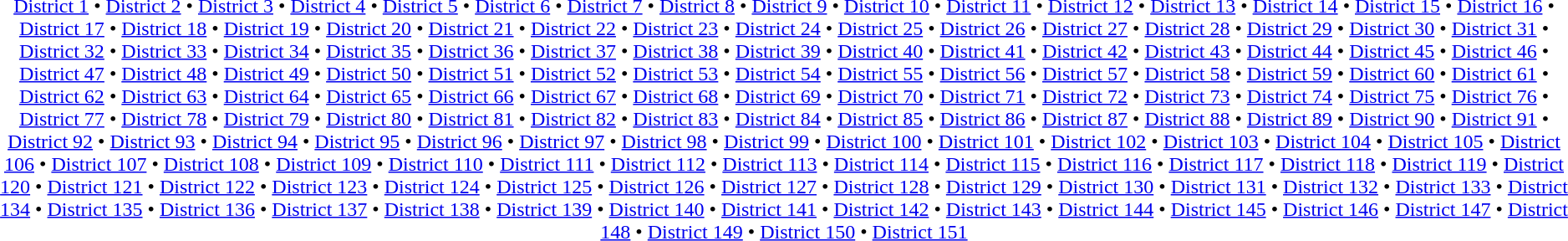<table id=toc class=toc summary=Contents>
<tr>
<td align=center><br><a href='#'>District 1</a> • <a href='#'>District 2</a> • <a href='#'>District 3</a> • <a href='#'>District 4</a> • <a href='#'>District 5</a> • <a href='#'>District 6</a> • <a href='#'>District 7</a> • <a href='#'>District 8</a> • <a href='#'>District 9</a> • <a href='#'>District 10</a> • <a href='#'>District 11</a> • <a href='#'>District 12</a> • <a href='#'>District 13</a> • <a href='#'>District 14</a> • <a href='#'>District 15</a> • <a href='#'>District 16</a> • <a href='#'>District 17</a> • <a href='#'>District 18</a> • <a href='#'>District 19</a> • <a href='#'>District 20</a> • <a href='#'>District 21</a> • <a href='#'>District 22</a> • <a href='#'>District 23</a> • <a href='#'>District 24</a> • <a href='#'>District 25</a> • <a href='#'>District 26</a> • <a href='#'>District 27</a> • <a href='#'>District 28</a> • <a href='#'>District 29</a> • <a href='#'>District 30</a> • <a href='#'>District 31</a> • <a href='#'>District 32</a> • <a href='#'>District 33</a> • <a href='#'>District 34</a> • <a href='#'>District 35</a> • <a href='#'>District 36</a> • <a href='#'>District 37</a> • <a href='#'>District 38</a> • <a href='#'>District 39</a> • <a href='#'>District 40</a> • <a href='#'>District 41</a> • <a href='#'>District 42</a> • <a href='#'>District 43</a> • <a href='#'>District 44</a> • <a href='#'>District 45</a> • <a href='#'>District 46</a> • <a href='#'>District 47</a> • <a href='#'>District 48</a> • <a href='#'>District 49</a> • <a href='#'>District 50</a> • <a href='#'>District 51</a> • <a href='#'>District 52</a> • <a href='#'>District 53</a> • <a href='#'>District 54</a> • <a href='#'>District 55</a> • <a href='#'>District 56</a> • <a href='#'>District 57</a> • <a href='#'>District 58</a> • <a href='#'>District 59</a> • <a href='#'>District 60</a> • <a href='#'>District 61</a> • <a href='#'>District 62</a> • <a href='#'>District 63</a> • <a href='#'>District 64</a> • <a href='#'>District 65</a> • <a href='#'>District 66</a> • <a href='#'>District 67</a> • <a href='#'>District 68</a> • <a href='#'>District 69</a> • <a href='#'>District 70</a> • <a href='#'>District 71</a> • <a href='#'>District 72</a> • <a href='#'>District 73</a> • <a href='#'>District 74</a> • <a href='#'>District 75</a> • <a href='#'>District 76</a> • <a href='#'>District 77</a> • <a href='#'>District 78</a> • <a href='#'>District 79</a> • <a href='#'>District 80</a> • <a href='#'>District 81</a> • <a href='#'>District 82</a> • <a href='#'>District 83</a> • <a href='#'>District 84</a> • <a href='#'>District 85</a> • <a href='#'>District 86</a> • <a href='#'>District 87</a> • <a href='#'>District 88</a> • <a href='#'>District 89</a> • <a href='#'>District 90</a> • <a href='#'>District 91</a> • <a href='#'>District 92</a> • <a href='#'>District 93</a> • <a href='#'>District 94</a> • <a href='#'>District 95</a> • <a href='#'>District 96</a> • <a href='#'>District 97</a> • <a href='#'>District 98</a> • <a href='#'>District 99</a> • <a href='#'>District 100</a> • <a href='#'>District 101</a> • <a href='#'>District 102</a> • <a href='#'>District 103</a> • <a href='#'>District 104</a> • <a href='#'>District 105</a> • <a href='#'>District 106</a> • <a href='#'>District 107</a> • <a href='#'>District 108</a> • <a href='#'>District 109</a> • <a href='#'>District 110</a> • <a href='#'>District 111</a> • <a href='#'>District 112</a> • <a href='#'>District 113</a> • <a href='#'>District 114</a> • <a href='#'>District 115</a> • <a href='#'>District 116</a> • <a href='#'>District 117</a> • <a href='#'>District 118</a> • <a href='#'>District 119</a> • <a href='#'>District 120</a> • <a href='#'>District 121</a> • <a href='#'>District 122</a> • <a href='#'>District 123</a> • <a href='#'>District 124</a> • <a href='#'>District 125</a> • <a href='#'>District 126</a> • <a href='#'>District 127</a> • <a href='#'>District 128</a> • <a href='#'>District 129</a> • <a href='#'>District 130</a> • <a href='#'>District 131</a> • <a href='#'>District 132</a> • <a href='#'>District 133</a> • <a href='#'>District 134</a> • <a href='#'>District 135</a> • <a href='#'>District 136</a> • <a href='#'>District 137</a> • <a href='#'>District 138</a> • <a href='#'>District 139</a> • <a href='#'>District 140</a> • <a href='#'>District 141</a> • <a href='#'>District 142</a> • <a href='#'>District 143</a> • <a href='#'>District 144</a> • <a href='#'>District 145</a> • <a href='#'>District 146</a> • <a href='#'>District 147</a> • <a href='#'>District 148</a> • <a href='#'>District 149</a> • <a href='#'>District 150</a> • <a href='#'>District 151</a></td>
</tr>
</table>
